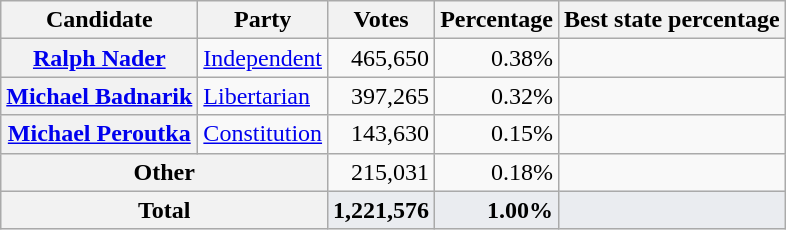<table class="wikitable sortable"  style="text-align:right;">
<tr>
<th scope="col">Candidate</th>
<th scope="col">Party</th>
<th scope="col">Votes</th>
<th scope="col">Percentage</th>
<th scope="col">Best state percentage</th>
</tr>
<tr>
<th scope="row"><a href='#'>Ralph Nader</a></th>
<td style="text-align:left;"><a href='#'>Independent</a></td>
<td>465,650</td>
<td>0.38%</td>
<td></td>
</tr>
<tr>
<th scope="row"><a href='#'>Michael Badnarik</a></th>
<td style="text-align:left;"><a href='#'>Libertarian</a></td>
<td>397,265</td>
<td>0.32%</td>
<td></td>
</tr>
<tr>
<th scope="row"><a href='#'>Michael Peroutka</a></th>
<td style="text-align:left;"><a href='#'>Constitution</a></td>
<td>143,630</td>
<td>0.15%</td>
<td></td>
</tr>
<tr>
<th scope="row" colspan="2">Other</th>
<td>215,031</td>
<td>0.18%</td>
<td></td>
</tr>
<tr style="font-weight:bold; background-color:#eaecf0;">
<th scope="row" colspan="2">Total</th>
<td>1,221,576</td>
<td>1.00%</td>
<td></td>
</tr>
</table>
